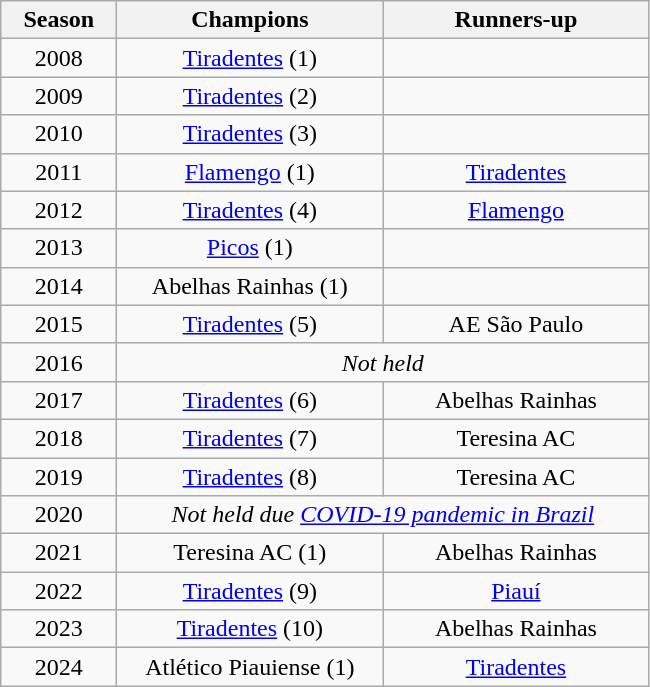<table class="wikitable" style="text-align:center; margin-left:1em;">
<tr>
<th style="width:70px">Season</th>
<th style="width:170px">Champions</th>
<th style="width:170px">Runners-up</th>
</tr>
<tr>
<td>2008</td>
<td><a href='#'>Tiradentes</a> (1)</td>
<td></td>
</tr>
<tr>
<td>2009</td>
<td><a href='#'>Tiradentes</a> (2)</td>
<td></td>
</tr>
<tr>
<td>2010</td>
<td><a href='#'>Tiradentes</a> (3)</td>
<td></td>
</tr>
<tr>
<td>2011</td>
<td><a href='#'>Flamengo</a> (1)</td>
<td><a href='#'>Tiradentes</a></td>
</tr>
<tr>
<td>2012</td>
<td><a href='#'>Tiradentes</a> (4)</td>
<td><a href='#'>Flamengo</a></td>
</tr>
<tr>
<td>2013</td>
<td><a href='#'>Picos</a> (1)</td>
<td></td>
</tr>
<tr>
<td>2014</td>
<td>Abelhas Rainhas (1)</td>
<td></td>
</tr>
<tr>
<td>2015</td>
<td><a href='#'>Tiradentes</a> (5)</td>
<td>AE São Paulo</td>
</tr>
<tr>
<td>2016</td>
<td colspan=2 align=center><em>Not held</em></td>
</tr>
<tr>
<td>2017</td>
<td><a href='#'>Tiradentes</a> (6)</td>
<td>Abelhas Rainhas</td>
</tr>
<tr>
<td>2018</td>
<td><a href='#'>Tiradentes</a> (7)</td>
<td>Teresina AC</td>
</tr>
<tr>
<td>2019</td>
<td><a href='#'>Tiradentes</a> (8)</td>
<td>Teresina AC</td>
</tr>
<tr>
<td>2020</td>
<td colspan=2><em>Not held due <a href='#'>COVID-19 pandemic in Brazil</a></em></td>
</tr>
<tr>
<td>2021</td>
<td>Teresina AC (1)</td>
<td>Abelhas Rainhas</td>
</tr>
<tr>
<td>2022</td>
<td><a href='#'>Tiradentes</a> (9)</td>
<td><a href='#'>Piauí</a></td>
</tr>
<tr>
<td>2023</td>
<td><a href='#'>Tiradentes</a> (10)</td>
<td>Abelhas Rainhas</td>
</tr>
<tr>
<td>2024</td>
<td>Atlético Piauiense (1)</td>
<td><a href='#'>Tiradentes</a></td>
</tr>
</table>
